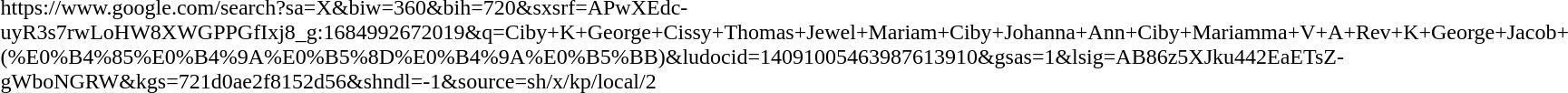<table style="right; margin:0 0 0 0;">
<tr>
<td><br>https://www.google.com/search?sa=X&biw=360&bih=720&sxsrf=APwXEdc-uyR3s7rwLoHW8XWGPPGfIxj8_g:1684992672019&q=Ciby+K+George+Cissy+Thomas+Jewel+Mariam+Ciby+Johanna+Ann+Ciby+Mariamma+V+A+Rev+K+George+Jacob+(%E0%B4%85%E0%B4%9A%E0%B5%8D%E0%B4%9A%E0%B5%BB)&ludocid=14091005463987613910&gsas=1&lsig=AB86z5XJku442EaETsZ-gWboNGRW&kgs=721d0ae2f8152d56&shndl=-1&source=sh/x/kp/local/2</td>
</tr>
</table>
